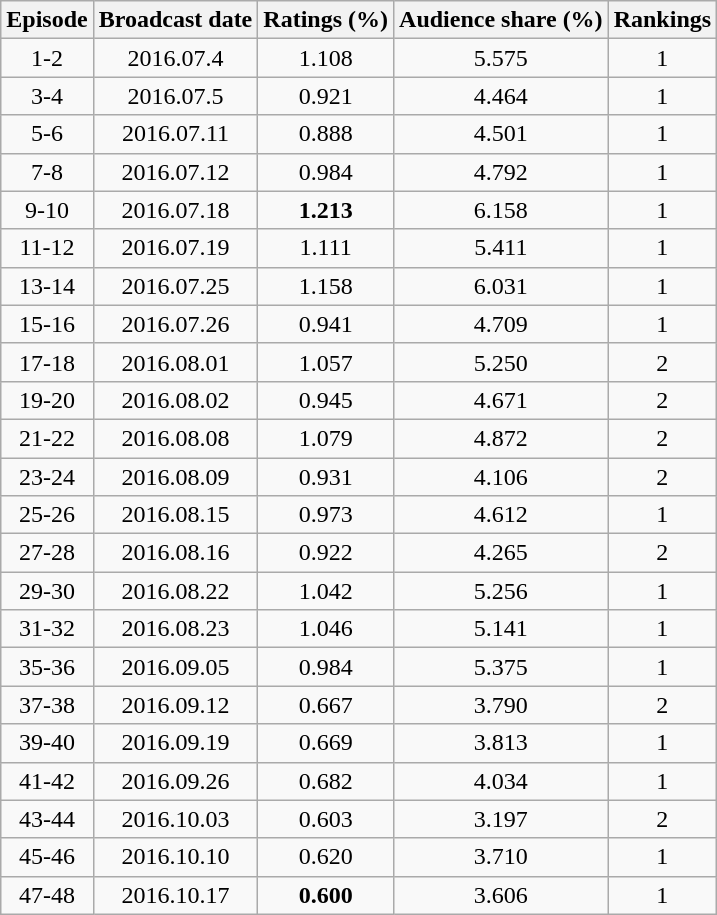<table class="wikitable sortable mw-collapsible jquery-tablesorter" style="text-align:center">
<tr>
<th>Episode</th>
<th>Broadcast date</th>
<th>Ratings (%)</th>
<th>Audience share (%)</th>
<th>Rankings</th>
</tr>
<tr>
<td>1-2</td>
<td>2016.07.4</td>
<td>1.108</td>
<td>5.575</td>
<td>1</td>
</tr>
<tr>
<td>3-4</td>
<td>2016.07.5</td>
<td>0.921</td>
<td>4.464</td>
<td>1</td>
</tr>
<tr>
<td>5-6</td>
<td>2016.07.11</td>
<td>0.888</td>
<td>4.501</td>
<td>1</td>
</tr>
<tr>
<td>7-8</td>
<td>2016.07.12</td>
<td>0.984</td>
<td>4.792</td>
<td>1</td>
</tr>
<tr>
<td>9-10</td>
<td>2016.07.18</td>
<td><strong><span>1.213</span></strong></td>
<td>6.158</td>
<td>1</td>
</tr>
<tr>
<td>11-12</td>
<td>2016.07.19</td>
<td>1.111</td>
<td>5.411</td>
<td>1</td>
</tr>
<tr>
<td>13-14</td>
<td>2016.07.25</td>
<td>1.158</td>
<td>6.031</td>
<td>1</td>
</tr>
<tr>
<td>15-16</td>
<td>2016.07.26</td>
<td>0.941</td>
<td>4.709</td>
<td>1</td>
</tr>
<tr>
<td>17-18</td>
<td>2016.08.01</td>
<td>1.057</td>
<td>5.250</td>
<td>2</td>
</tr>
<tr>
<td>19-20</td>
<td>2016.08.02</td>
<td>0.945</td>
<td>4.671</td>
<td>2</td>
</tr>
<tr>
<td>21-22</td>
<td>2016.08.08</td>
<td>1.079</td>
<td>4.872</td>
<td>2</td>
</tr>
<tr>
<td>23-24</td>
<td>2016.08.09</td>
<td>0.931</td>
<td>4.106</td>
<td>2</td>
</tr>
<tr>
<td>25-26</td>
<td>2016.08.15</td>
<td>0.973</td>
<td>4.612</td>
<td>1</td>
</tr>
<tr>
<td>27-28</td>
<td>2016.08.16</td>
<td>0.922</td>
<td>4.265</td>
<td>2</td>
</tr>
<tr>
<td>29-30</td>
<td>2016.08.22</td>
<td>1.042</td>
<td>5.256</td>
<td>1</td>
</tr>
<tr>
<td>31-32</td>
<td>2016.08.23</td>
<td>1.046</td>
<td>5.141</td>
<td>1</td>
</tr>
<tr>
<td>35-36</td>
<td>2016.09.05</td>
<td>0.984</td>
<td>5.375</td>
<td>1</td>
</tr>
<tr>
<td>37-38</td>
<td>2016.09.12</td>
<td>0.667</td>
<td>3.790</td>
<td>2</td>
</tr>
<tr>
<td>39-40</td>
<td>2016.09.19</td>
<td>0.669</td>
<td>3.813</td>
<td>1</td>
</tr>
<tr>
<td>41-42</td>
<td>2016.09.26</td>
<td>0.682</td>
<td>4.034</td>
<td>1</td>
</tr>
<tr>
<td>43-44</td>
<td>2016.10.03</td>
<td>0.603</td>
<td>3.197</td>
<td>2</td>
</tr>
<tr>
<td>45-46</td>
<td>2016.10.10</td>
<td>0.620</td>
<td>3.710</td>
<td>1</td>
</tr>
<tr>
<td>47-48</td>
<td>2016.10.17</td>
<td><strong><span>0.600</span></strong></td>
<td>3.606</td>
<td>1</td>
</tr>
</table>
